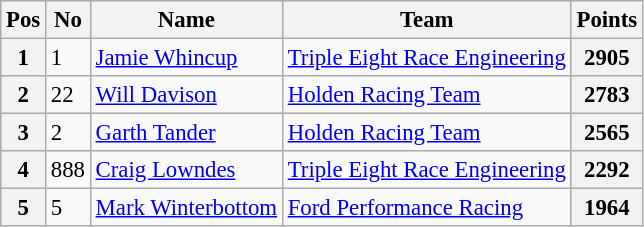<table class="wikitable" style="font-size: 95%;">
<tr>
<th>Pos</th>
<th>No</th>
<th>Name</th>
<th>Team</th>
<th>Points</th>
</tr>
<tr>
<th>1</th>
<td>1</td>
<td><a href='#'>Jamie Whincup</a></td>
<td><a href='#'>Triple Eight Race Engineering</a></td>
<th>2905</th>
</tr>
<tr>
<th>2</th>
<td>22</td>
<td><a href='#'>Will Davison</a></td>
<td><a href='#'>Holden Racing Team</a></td>
<th>2783</th>
</tr>
<tr>
<th>3</th>
<td>2</td>
<td><a href='#'>Garth Tander</a></td>
<td><a href='#'>Holden Racing Team</a></td>
<th>2565</th>
</tr>
<tr>
<th>4</th>
<td>888</td>
<td><a href='#'>Craig Lowndes</a></td>
<td><a href='#'>Triple Eight Race Engineering</a></td>
<th>2292</th>
</tr>
<tr>
<th>5</th>
<td>5</td>
<td><a href='#'>Mark Winterbottom</a></td>
<td><a href='#'>Ford Performance Racing</a></td>
<th>1964</th>
</tr>
</table>
